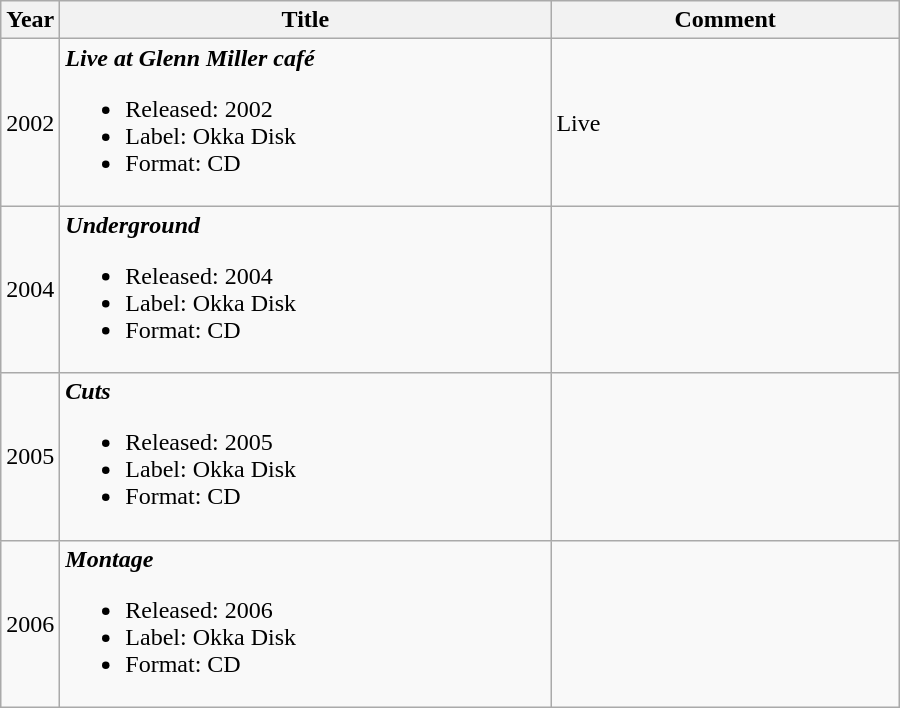<table class="wikitable">
<tr>
<th>Year</th>
<th style="width:225px;">Title</th>
<th style="width:225px;">Comment</th>
</tr>
<tr>
<td>2002</td>
<td style="width:20em"><strong><em>Live at Glenn Miller café</em></strong><br><ul><li>Released: 2002</li><li>Label: Okka Disk </li><li>Format: CD</li></ul></td>
<td>Live</td>
</tr>
<tr>
<td>2004</td>
<td style="width:20em"><strong><em>Underground</em></strong><br><ul><li>Released: 2004</li><li>Label: Okka Disk </li><li>Format: CD</li></ul></td>
<td></td>
</tr>
<tr>
<td>2005</td>
<td style="width:20em"><strong><em>Cuts</em></strong><br><ul><li>Released: 2005</li><li>Label: Okka Disk </li><li>Format: CD</li></ul></td>
<td></td>
</tr>
<tr>
<td>2006</td>
<td style="width:20em"><strong><em>Montage</em></strong><br><ul><li>Released: 2006</li><li>Label: Okka Disk </li><li>Format: CD</li></ul></td>
<td></td>
</tr>
</table>
